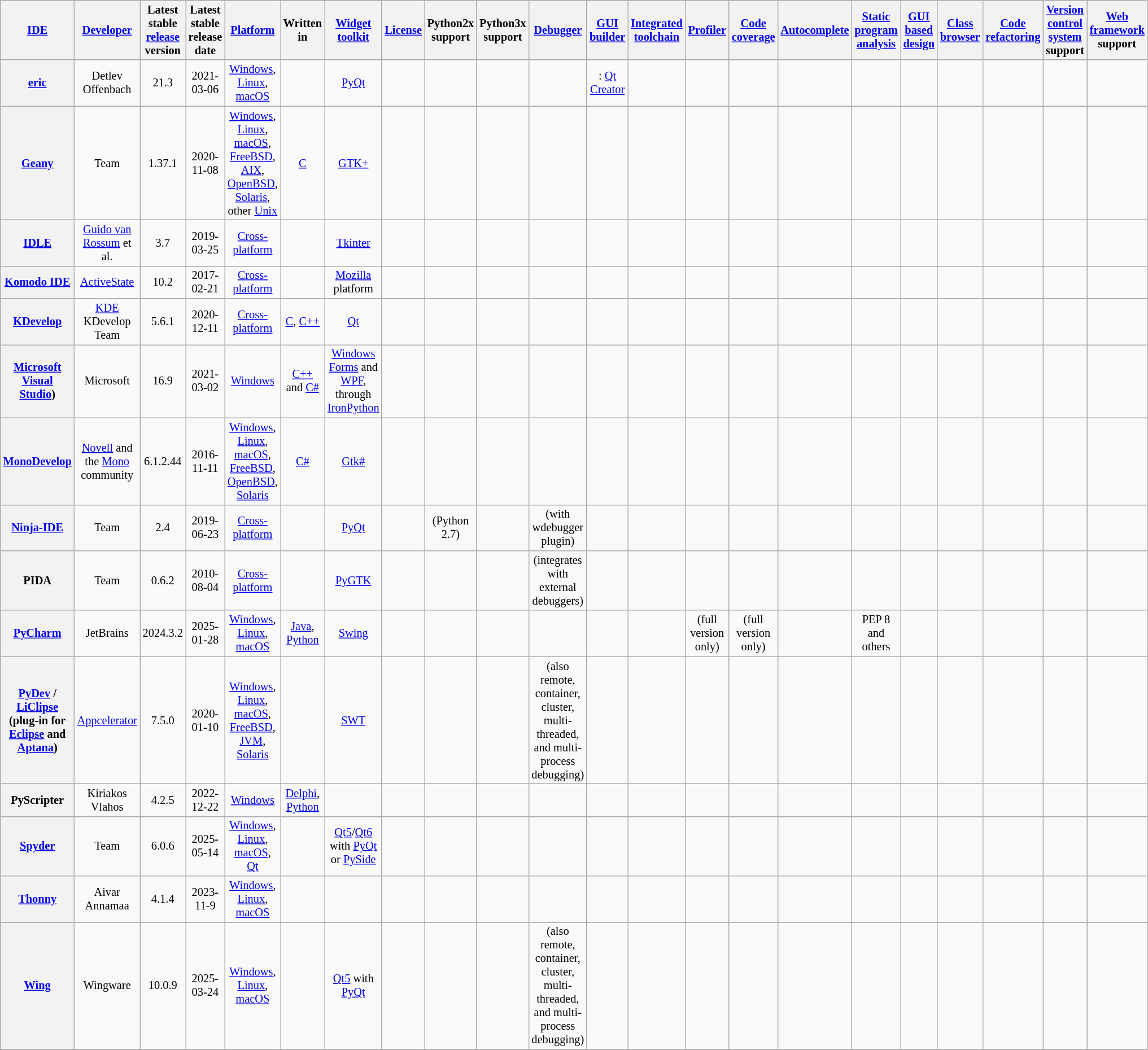<table class="wikitable sortable sort-under mw-datatable sticky-header" style="font-size: 85%; text-align: center; width: auto;">
<tr>
<th><a href='#'>IDE</a></th>
<th><a href='#'>Developer</a></th>
<th>Latest stable <a href='#'>release</a> version</th>
<th>Latest stable release date</th>
<th><a href='#'>Platform</a></th>
<th>Written in</th>
<th><a href='#'>Widget toolkit</a></th>
<th><a href='#'>License</a></th>
<th>Python2x support</th>
<th>Python3x support</th>
<th><a href='#'>Debugger</a></th>
<th><a href='#'>GUI builder</a></th>
<th><a href='#'>Integrated toolchain</a></th>
<th><a href='#'>Profiler</a></th>
<th><a href='#'>Code coverage</a></th>
<th><a href='#'>Autocomplete</a></th>
<th><a href='#'>Static program analysis</a></th>
<th><a href='#'>GUI based design</a></th>
<th><a href='#'>Class browser</a></th>
<th><a href='#'>Code refactoring</a></th>
<th><a href='#'>Version control system</a> support</th>
<th><a href='#'>Web framework</a> support</th>
</tr>
<tr>
<th><a href='#'>eric</a></th>
<td>Detlev Offenbach</td>
<td>21.3</td>
<td>2021-03-06</td>
<td><a href='#'>Windows</a>, <a href='#'>Linux</a>, <a href='#'>macOS</a></td>
<td></td>
<td><a href='#'>PyQt</a></td>
<td></td>
<td></td>
<td></td>
<td></td>
<td>: <a href='#'>Qt Creator</a></td>
<td></td>
<td></td>
<td></td>
<td></td>
<td></td>
<td></td>
<td></td>
<td></td>
<td></td>
<td></td>
</tr>
<tr>
<th><a href='#'>Geany</a></th>
<td>Team</td>
<td>1.37.1</td>
<td>2020-11-08</td>
<td><a href='#'>Windows</a>, <a href='#'>Linux</a>, <a href='#'>macOS</a>, <a href='#'>FreeBSD</a>, <a href='#'>AIX</a>, <a href='#'>OpenBSD</a>, <a href='#'>Solaris</a>, other <a href='#'>Unix</a></td>
<td><a href='#'>C</a></td>
<td><a href='#'>GTK+</a></td>
<td></td>
<td></td>
<td></td>
<td></td>
<td></td>
<td></td>
<td></td>
<td></td>
<td></td>
<td></td>
<td></td>
<td></td>
<td></td>
<td></td>
<td></td>
</tr>
<tr>
<th><a href='#'>IDLE</a></th>
<td><a href='#'>Guido van Rossum</a> et al.</td>
<td>3.7</td>
<td>2019-03-25</td>
<td><a href='#'>Cross-platform</a></td>
<td></td>
<td><a href='#'>Tkinter</a></td>
<td></td>
<td></td>
<td></td>
<td></td>
<td></td>
<td></td>
<td></td>
<td></td>
<td></td>
<td></td>
<td></td>
<td></td>
<td></td>
<td></td>
<td></td>
</tr>
<tr>
<th><a href='#'>Komodo IDE</a></th>
<td><a href='#'>ActiveState</a></td>
<td>10.2</td>
<td>2017-02-21</td>
<td><a href='#'>Cross-platform</a></td>
<td></td>
<td><a href='#'>Mozilla</a> platform</td>
<td></td>
<td></td>
<td></td>
<td></td>
<td></td>
<td></td>
<td></td>
<td></td>
<td></td>
<td></td>
<td></td>
<td></td>
<td></td>
<td></td>
<td></td>
</tr>
<tr>
<th><a href='#'>KDevelop</a></th>
<td><a href='#'>KDE</a> KDevelop Team</td>
<td>5.6.1</td>
<td>2020-12-11</td>
<td><a href='#'>Cross-platform</a></td>
<td><a href='#'>C</a>, <a href='#'>C++</a></td>
<td><a href='#'>Qt</a></td>
<td></td>
<td></td>
<td></td>
<td></td>
<td></td>
<td></td>
<td></td>
<td></td>
<td></td>
<td></td>
<td></td>
<td></td>
<td></td>
<td></td>
<td></td>
</tr>
<tr>
<th><a href='#'>Microsoft Visual Studio</a>)</th>
<td>Microsoft</td>
<td>16.9</td>
<td>2021-03-02</td>
<td><a href='#'>Windows</a></td>
<td><a href='#'>C++</a> and <a href='#'>C#</a></td>
<td><a href='#'>Windows Forms</a> and <a href='#'>WPF</a>, through <a href='#'>IronPython</a></td>
<td></td>
<td></td>
<td></td>
<td></td>
<td></td>
<td></td>
<td></td>
<td></td>
<td></td>
<td></td>
<td></td>
<td></td>
<td></td>
<td></td>
<td></td>
</tr>
<tr>
<th><a href='#'>MonoDevelop</a></th>
<td><a href='#'>Novell</a> and the <a href='#'>Mono</a> community</td>
<td>6.1.2.44</td>
<td>2016-11-11</td>
<td><a href='#'>Windows</a>, <a href='#'>Linux</a>, <a href='#'>macOS</a>, <a href='#'>FreeBSD</a>, <a href='#'>OpenBSD</a>, <a href='#'>Solaris</a></td>
<td><a href='#'>C#</a></td>
<td><a href='#'>Gtk#</a></td>
<td></td>
<td></td>
<td></td>
<td></td>
<td></td>
<td></td>
<td></td>
<td></td>
<td></td>
<td></td>
<td></td>
<td></td>
<td></td>
<td></td>
<td></td>
</tr>
<tr>
<th><a href='#'>Ninja-IDE</a></th>
<td>Team</td>
<td>2.4</td>
<td>2019-06-23</td>
<td><a href='#'>Cross-platform</a></td>
<td></td>
<td><a href='#'>PyQt</a></td>
<td></td>
<td> (Python 2.7)</td>
<td></td>
<td> (with wdebugger plugin)</td>
<td></td>
<td></td>
<td></td>
<td></td>
<td></td>
<td></td>
<td></td>
<td></td>
<td></td>
<td></td>
<td></td>
</tr>
<tr>
<th>PIDA</th>
<td>Team</td>
<td>0.6.2</td>
<td>2010-08-04</td>
<td><a href='#'>Cross-platform</a></td>
<td></td>
<td><a href='#'>PyGTK</a></td>
<td></td>
<td></td>
<td></td>
<td> (integrates with external debuggers)</td>
<td></td>
<td></td>
<td></td>
<td></td>
<td></td>
<td></td>
<td></td>
<td></td>
<td></td>
<td></td>
<td></td>
</tr>
<tr>
<th><a href='#'>PyCharm</a></th>
<td>JetBrains</td>
<td>2024.3.2</td>
<td>2025-01-28</td>
<td><a href='#'>Windows</a>, <a href='#'>Linux</a>, <a href='#'>macOS</a></td>
<td><a href='#'>Java</a>, <a href='#'>Python</a></td>
<td><a href='#'>Swing</a></td>
<td></td>
<td></td>
<td></td>
<td></td>
<td></td>
<td></td>
<td> (full version only)</td>
<td> (full version only)</td>
<td></td>
<td> PEP 8 and others</td>
<td></td>
<td></td>
<td></td>
<td></td>
<td></td>
</tr>
<tr>
<th><a href='#'>PyDev</a> / <a href='#'>LiClipse</a> (plug-in for <a href='#'>Eclipse</a> and <a href='#'>Aptana</a>)</th>
<td><a href='#'>Appcelerator</a></td>
<td>7.5.0</td>
<td>2020-01-10</td>
<td><a href='#'>Windows</a>, <a href='#'>Linux</a>, <a href='#'>macOS</a>, <a href='#'>FreeBSD</a>, <a href='#'>JVM</a>, <a href='#'>Solaris</a></td>
<td></td>
<td><a href='#'>SWT</a></td>
<td></td>
<td></td>
<td></td>
<td> (also remote, container, cluster, multi-threaded, and multi-process debugging)</td>
<td></td>
<td></td>
<td></td>
<td></td>
<td></td>
<td></td>
<td></td>
<td></td>
<td></td>
<td></td>
<td></td>
</tr>
<tr>
<th>PyScripter</th>
<td>Kiriakos Vlahos</td>
<td>4.2.5</td>
<td>2022-12-22</td>
<td><a href='#'>Windows</a></td>
<td><a href='#'>Delphi</a>, <a href='#'>Python</a></td>
<td></td>
<td></td>
<td></td>
<td></td>
<td></td>
<td></td>
<td></td>
<td></td>
<td></td>
<td></td>
<td></td>
<td></td>
<td></td>
<td></td>
<td></td>
<td></td>
</tr>
<tr>
<th><a href='#'>Spyder</a></th>
<td>Team</td>
<td>6.0.6</td>
<td>2025-05-14</td>
<td><a href='#'>Windows</a>, <a href='#'>Linux</a>, <a href='#'>macOS</a>, <a href='#'>Qt</a></td>
<td></td>
<td><a href='#'>Qt5</a>/<a href='#'>Qt6</a> with <a href='#'>PyQt</a> or <a href='#'>PySide</a></td>
<td></td>
<td></td>
<td></td>
<td></td>
<td></td>
<td></td>
<td></td>
<td></td>
<td></td>
<td></td>
<td></td>
<td></td>
<td></td>
<td></td>
<td></td>
</tr>
<tr>
<th><a href='#'>Thonny</a></th>
<td>Aivar Annamaa</td>
<td>4.1.4</td>
<td>2023-11-9</td>
<td><a href='#'>Windows</a>, <a href='#'>Linux</a>, <a href='#'>macOS</a></td>
<td></td>
<td></td>
<td></td>
<td></td>
<td></td>
<td></td>
<td></td>
<td></td>
<td></td>
<td></td>
<td></td>
<td></td>
<td></td>
<td></td>
<td></td>
<td></td>
<td></td>
</tr>
<tr>
<th><a href='#'>Wing</a></th>
<td>Wingware</td>
<td>10.0.9</td>
<td>2025-03-24</td>
<td><a href='#'>Windows</a>, <a href='#'>Linux</a>, <a href='#'>macOS</a></td>
<td></td>
<td><a href='#'>Qt5</a> with <a href='#'>PyQt</a></td>
<td></td>
<td></td>
<td></td>
<td> (also remote, container, cluster, multi-threaded, and multi-process debugging)</td>
<td></td>
<td></td>
<td></td>
<td></td>
<td></td>
<td></td>
<td></td>
<td></td>
<td></td>
<td></td>
<td></td>
</tr>
</table>
